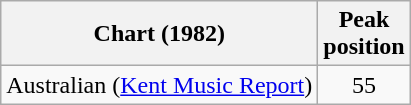<table class="wikitable">
<tr>
<th>Chart (1982)</th>
<th>Peak<br>position</th>
</tr>
<tr>
<td>Australian (<a href='#'>Kent Music Report</a>)</td>
<td align="center">55</td>
</tr>
</table>
